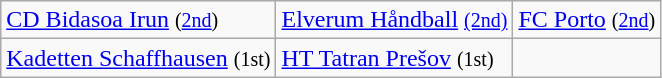<table class="wikitable">
<tr>
<td> <a href='#'>CD Bidasoa Irun</a> <small>(<a href='#'>2nd</a>)</small></td>
<td> <a href='#'>Elverum Håndball</a> <small><a href='#'>(2nd)</a></small></td>
<td> <a href='#'>FC Porto</a> <small>(<a href='#'>2nd</a>)</small></td>
</tr>
<tr>
<td> <a href='#'>Kadetten Schaffhausen</a> <small>(1st)</small></td>
<td> <a href='#'>HT Tatran Prešov</a> <small>(1st)</small></td>
</tr>
</table>
